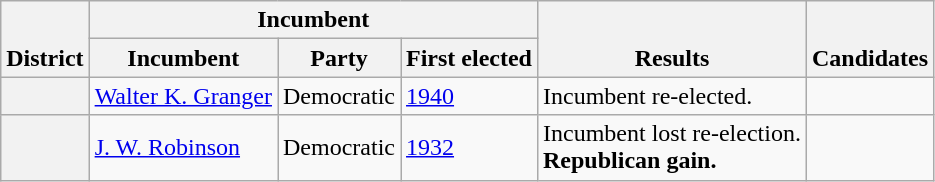<table class=wikitable>
<tr valign=bottom>
<th rowspan=2>District</th>
<th colspan=3>Incumbent</th>
<th rowspan=2>Results</th>
<th rowspan=2>Candidates</th>
</tr>
<tr>
<th>Incumbent</th>
<th>Party</th>
<th>First elected</th>
</tr>
<tr>
<th></th>
<td><a href='#'>Walter K. Granger</a></td>
<td>Democratic</td>
<td><a href='#'>1940</a></td>
<td>Incumbent re-elected.</td>
<td nowrap></td>
</tr>
<tr>
<th></th>
<td><a href='#'>J. W. Robinson</a></td>
<td>Democratic</td>
<td><a href='#'>1932</a></td>
<td>Incumbent lost re-election.<br><strong>Republican gain.</strong></td>
<td nowrap></td>
</tr>
</table>
